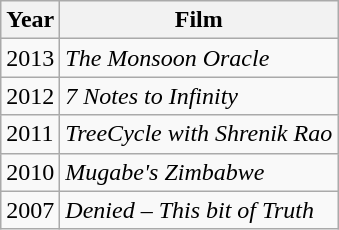<table class="wikitable">
<tr>
<th>Year</th>
<th>Film</th>
</tr>
<tr>
<td>2013</td>
<td><em>The Monsoon Oracle</em></td>
</tr>
<tr>
<td>2012</td>
<td><em>7 Notes to Infinity</em></td>
</tr>
<tr>
<td>2011</td>
<td><em>TreeCycle with Shrenik Rao</em></td>
</tr>
<tr>
<td>2010</td>
<td><em>Mugabe's Zimbabwe</em></td>
</tr>
<tr>
<td>2007</td>
<td><em>Denied – This bit of Truth</em></td>
</tr>
</table>
